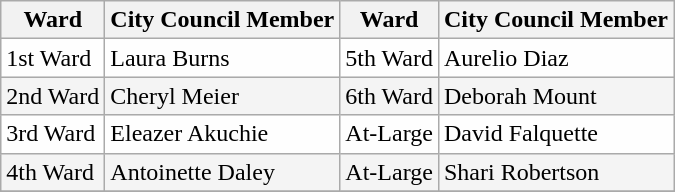<table class="wikitable">
<tr>
<th>Ward</th>
<th>City Council Member</th>
<th>Ward</th>
<th>City Council Member</th>
</tr>
<tr style="width:20%; vertial-align:top; text-align:left; background:#fefefe;"|>
<td>1st Ward</td>
<td>Laura Burns</td>
<td>5th Ward</td>
<td>Aurelio Diaz</td>
</tr>
<tr style="width:20%; vertical-align:top; text-align:left; background:#f4f4f4;"|>
<td>2nd Ward</td>
<td>Cheryl Meier</td>
<td>6th Ward</td>
<td>Deborah Mount</td>
</tr>
<tr style="width:20%; vertical-align:top; text-align:left; background:#fefefe;"|>
<td>3rd Ward</td>
<td>Eleazer Akuchie</td>
<td>At-Large</td>
<td>David Falquette</td>
</tr>
<tr style="width:20%; vertical-align:top; text-align:left; background:#f4f4f4;"|>
<td>4th Ward</td>
<td>Antoinette Daley</td>
<td>At-Large</td>
<td>Shari Robertson</td>
</tr>
<tr>
</tr>
</table>
